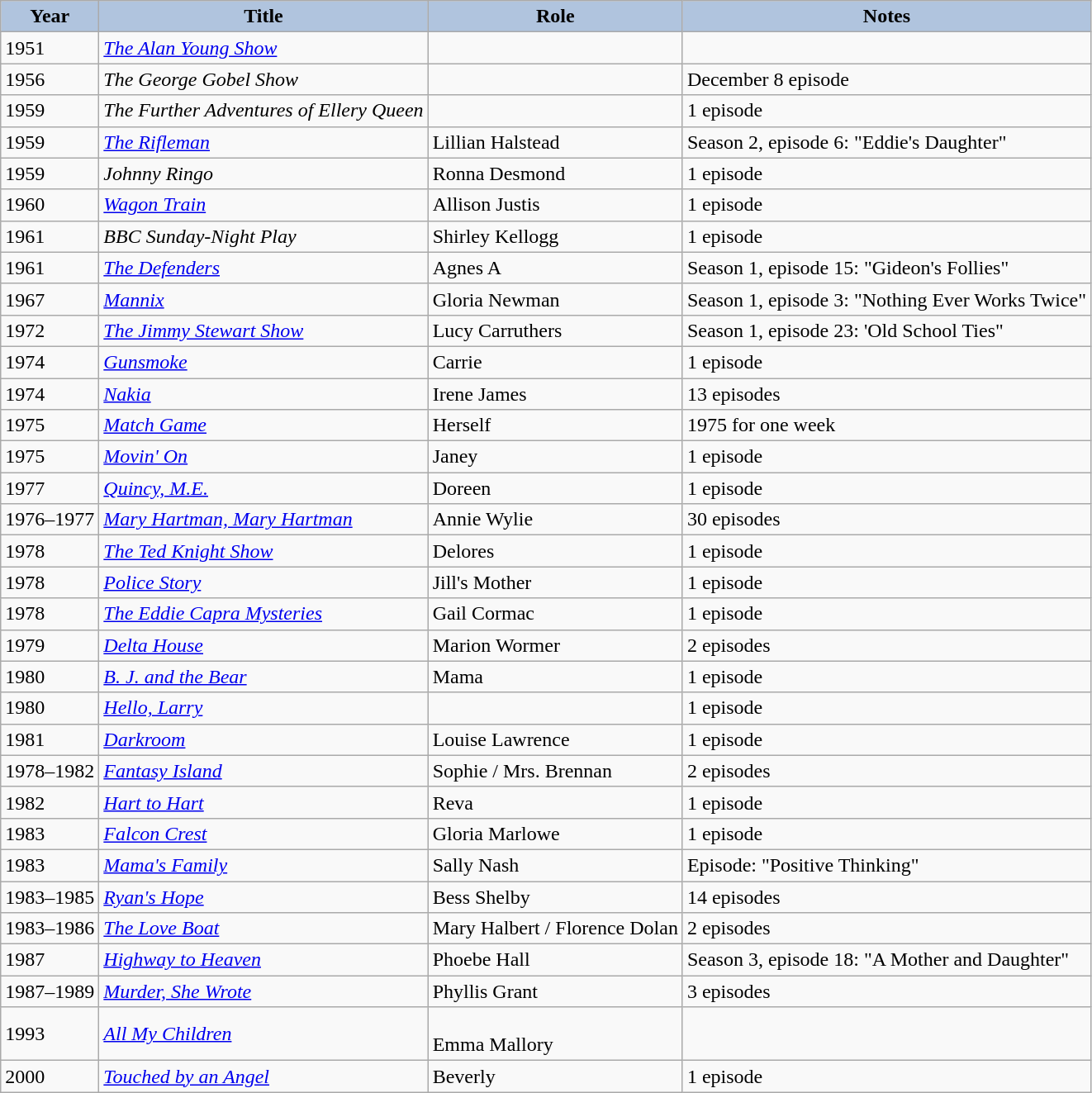<table class="wikitable">
<tr>
<th style="background:#B0C4DE;">Year</th>
<th style="background:#B0C4DE;">Title</th>
<th style="background:#B0C4DE;">Role</th>
<th style="background:#B0C4DE;">Notes</th>
</tr>
<tr>
<td>1951</td>
<td><em><a href='#'>The Alan Young Show</a></em></td>
<td></td>
<td></td>
</tr>
<tr>
<td>1956</td>
<td><em>The George Gobel Show</em></td>
<td></td>
<td>December 8 episode</td>
</tr>
<tr>
<td>1959</td>
<td><em>The Further Adventures of Ellery Queen</em></td>
<td></td>
<td>1 episode</td>
</tr>
<tr>
<td>1959</td>
<td><em><a href='#'>The Rifleman</a></em></td>
<td>Lillian Halstead</td>
<td>Season 2, episode 6: "Eddie's Daughter"</td>
</tr>
<tr>
<td>1959</td>
<td><em>Johnny Ringo</em></td>
<td>Ronna Desmond</td>
<td>1 episode</td>
</tr>
<tr>
<td>1960</td>
<td><em><a href='#'>Wagon Train</a></em></td>
<td>Allison Justis</td>
<td>1 episode</td>
</tr>
<tr>
<td>1961</td>
<td><em>BBC Sunday-Night Play</em></td>
<td>Shirley Kellogg</td>
<td>1 episode</td>
</tr>
<tr>
<td>1961</td>
<td><em><a href='#'>The Defenders</a></em></td>
<td>Agnes A</td>
<td>Season 1, episode 15: "Gideon's Follies"</td>
</tr>
<tr>
<td>1967</td>
<td><em><a href='#'>Mannix</a></em></td>
<td>Gloria Newman</td>
<td>Season 1, episode 3: "Nothing Ever Works Twice"</td>
</tr>
<tr>
<td>1972</td>
<td><em><a href='#'>The Jimmy Stewart Show</a></em></td>
<td>Lucy Carruthers</td>
<td>Season 1, episode 23: 'Old School Ties"</td>
</tr>
<tr>
<td>1974</td>
<td><em><a href='#'>Gunsmoke</a></em></td>
<td>Carrie</td>
<td>1 episode</td>
</tr>
<tr>
<td>1974</td>
<td><em><a href='#'>Nakia</a></em></td>
<td>Irene James</td>
<td>13 episodes</td>
</tr>
<tr>
<td>1975</td>
<td><em><a href='#'>Match Game</a></em></td>
<td>Herself</td>
<td>1975 for one week</td>
</tr>
<tr>
<td>1975</td>
<td><em><a href='#'>Movin' On</a></em></td>
<td>Janey</td>
<td>1 episode</td>
</tr>
<tr>
<td>1977</td>
<td><em><a href='#'>Quincy, M.E.</a></em></td>
<td>Doreen</td>
<td>1 episode</td>
</tr>
<tr>
<td>1976–1977</td>
<td><em><a href='#'>Mary Hartman, Mary Hartman</a></em></td>
<td>Annie Wylie</td>
<td>30 episodes</td>
</tr>
<tr>
<td>1978</td>
<td><em><a href='#'>The Ted Knight Show</a></em></td>
<td>Delores</td>
<td>1 episode</td>
</tr>
<tr>
<td>1978</td>
<td><em><a href='#'>Police Story</a></em></td>
<td>Jill's Mother</td>
<td>1 episode</td>
</tr>
<tr>
<td>1978</td>
<td><em><a href='#'>The Eddie Capra Mysteries</a></em></td>
<td>Gail Cormac</td>
<td>1 episode</td>
</tr>
<tr>
<td>1979</td>
<td><em><a href='#'>Delta House</a></em></td>
<td>Marion Wormer</td>
<td>2 episodes</td>
</tr>
<tr>
<td>1980</td>
<td><em><a href='#'>B. J. and the Bear</a></em></td>
<td>Mama</td>
<td>1 episode</td>
</tr>
<tr>
<td>1980</td>
<td><em><a href='#'>Hello, Larry</a></em></td>
<td></td>
<td>1 episode</td>
</tr>
<tr>
<td>1981</td>
<td><em><a href='#'>Darkroom</a></em></td>
<td>Louise Lawrence</td>
<td>1 episode</td>
</tr>
<tr>
<td>1978–1982</td>
<td><em><a href='#'>Fantasy Island</a></em></td>
<td>Sophie / Mrs. Brennan</td>
<td>2 episodes</td>
</tr>
<tr>
<td>1982</td>
<td><em><a href='#'>Hart to Hart</a></em></td>
<td>Reva</td>
<td>1 episode</td>
</tr>
<tr>
<td>1983</td>
<td><em><a href='#'>Falcon Crest</a></em></td>
<td>Gloria Marlowe</td>
<td>1 episode</td>
</tr>
<tr>
<td>1983</td>
<td><em><a href='#'>Mama's Family</a></em></td>
<td>Sally Nash</td>
<td>Episode: "Positive Thinking"</td>
</tr>
<tr>
<td>1983–1985</td>
<td><em><a href='#'>Ryan's Hope</a></em></td>
<td>Bess Shelby</td>
<td>14 episodes</td>
</tr>
<tr>
<td>1983–1986</td>
<td><em><a href='#'>The Love Boat</a></em></td>
<td>Mary Halbert / Florence Dolan</td>
<td>2 episodes</td>
</tr>
<tr>
<td>1987</td>
<td><em><a href='#'>Highway to Heaven</a></em></td>
<td>Phoebe Hall</td>
<td>Season 3, episode 18: "A Mother and Daughter"</td>
</tr>
<tr>
<td>1987–1989</td>
<td><em><a href='#'>Murder, She Wrote</a></em></td>
<td>Phyllis Grant</td>
<td>3 episodes</td>
</tr>
<tr>
<td>1993</td>
<td><em><a href='#'>All My Children</a></em></td>
<td><br>Emma Mallory</td>
<td></td>
</tr>
<tr>
<td>2000</td>
<td><em><a href='#'>Touched by an Angel</a></em></td>
<td>Beverly</td>
<td>1 episode</td>
</tr>
</table>
